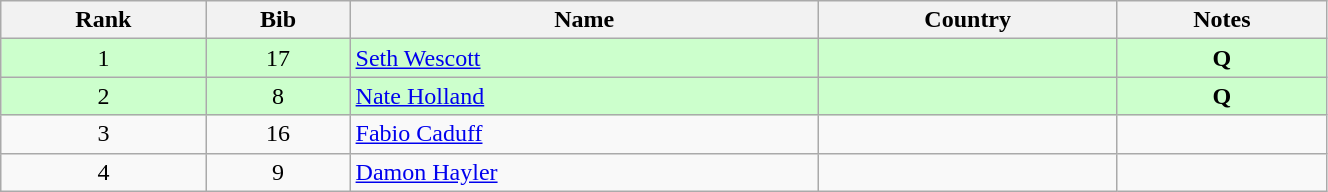<table class="wikitable" style="text-align:center;" width=70%>
<tr>
<th>Rank</th>
<th>Bib</th>
<th>Name</th>
<th>Country</th>
<th>Notes</th>
</tr>
<tr bgcolor="#ccffcc">
<td>1</td>
<td>17</td>
<td align=left><a href='#'>Seth Wescott</a></td>
<td align=left></td>
<td><strong> Q</strong></td>
</tr>
<tr bgcolor="#ccffcc">
<td>2</td>
<td>8</td>
<td align=left><a href='#'>Nate Holland</a></td>
<td align=left></td>
<td><strong> Q</strong></td>
</tr>
<tr>
<td>3</td>
<td>16</td>
<td align=left><a href='#'>Fabio Caduff</a></td>
<td align=left></td>
<td></td>
</tr>
<tr>
<td>4</td>
<td>9</td>
<td align=left><a href='#'>Damon Hayler</a></td>
<td align=left></td>
<td></td>
</tr>
</table>
